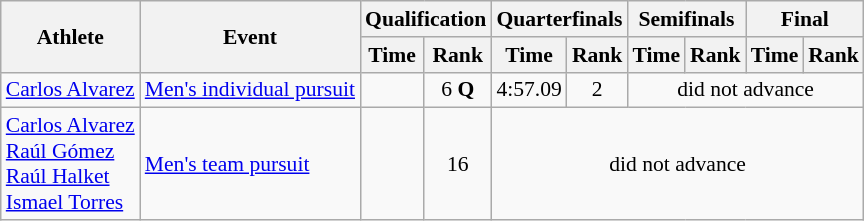<table class=wikitable style="font-size:90%">
<tr>
<th rowspan=2>Athlete</th>
<th rowspan=2>Event</th>
<th colspan=2>Qualification</th>
<th colspan=2>Quarterfinals</th>
<th colspan=2>Semifinals</th>
<th colspan=2>Final</th>
</tr>
<tr>
<th>Time</th>
<th>Rank</th>
<th>Time</th>
<th>Rank</th>
<th>Time</th>
<th>Rank</th>
<th>Time</th>
<th>Rank</th>
</tr>
<tr align=center>
<td align=left><a href='#'>Carlos Alvarez</a></td>
<td align=left><a href='#'>Men's individual pursuit</a></td>
<td></td>
<td>6 <strong>Q</strong></td>
<td>4:57.09</td>
<td>2</td>
<td colspan=4>did not advance</td>
</tr>
<tr align=center>
<td align=left><a href='#'>Carlos Alvarez</a><br><a href='#'>Raúl Gómez</a><br><a href='#'>Raúl Halket</a><br><a href='#'>Ismael Torres</a></td>
<td align=left><a href='#'>Men's team pursuit</a></td>
<td></td>
<td>16</td>
<td colspan=6>did not advance</td>
</tr>
</table>
